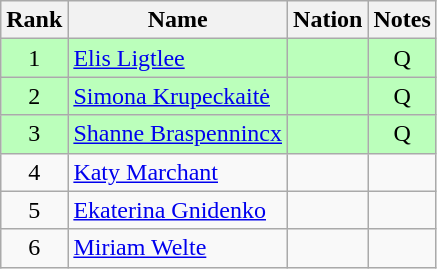<table class="wikitable sortable" style="text-align:center">
<tr>
<th>Rank</th>
<th>Name</th>
<th>Nation</th>
<th>Notes</th>
</tr>
<tr bgcolor=bbffbb>
<td>1</td>
<td align=left><a href='#'>Elis Ligtlee</a></td>
<td align=left></td>
<td>Q</td>
</tr>
<tr bgcolor=bbffbb>
<td>2</td>
<td align=left><a href='#'>Simona Krupeckaitė</a></td>
<td align=left></td>
<td>Q</td>
</tr>
<tr bgcolor=bbffbb>
<td>3</td>
<td align=left><a href='#'>Shanne Braspennincx</a></td>
<td align=left></td>
<td>Q</td>
</tr>
<tr>
<td>4</td>
<td align=left><a href='#'>Katy Marchant</a></td>
<td align=left></td>
<td></td>
</tr>
<tr>
<td>5</td>
<td align=left><a href='#'>Ekaterina Gnidenko</a></td>
<td align=left></td>
<td></td>
</tr>
<tr>
<td>6</td>
<td align=left><a href='#'>Miriam Welte</a></td>
<td align=left></td>
<td></td>
</tr>
</table>
